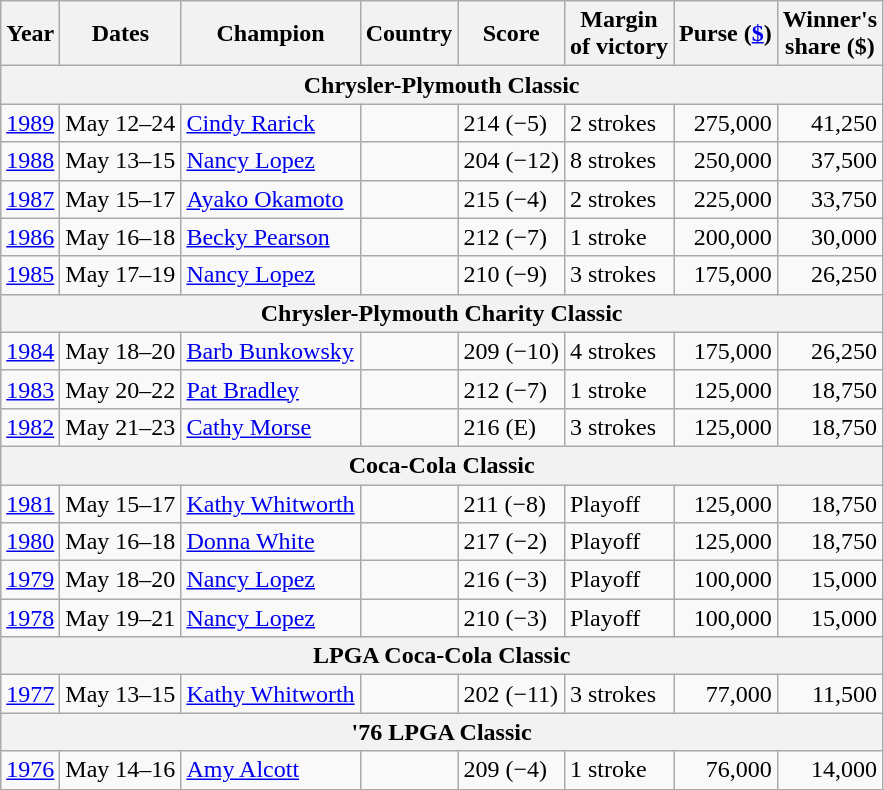<table class="wikitable">
<tr>
<th>Year</th>
<th>Dates</th>
<th>Champion</th>
<th>Country</th>
<th>Score</th>
<th>Margin<br>of victory</th>
<th>Purse (<a href='#'>$</a>)</th>
<th>Winner's<br>share ($)</th>
</tr>
<tr>
<th colspan=8>Chrysler-Plymouth Classic</th>
</tr>
<tr>
<td><a href='#'>1989</a></td>
<td>May 12–24</td>
<td><a href='#'>Cindy Rarick</a></td>
<td></td>
<td>214 (−5)</td>
<td>2 strokes</td>
<td align=right>275,000</td>
<td align=right>41,250</td>
</tr>
<tr>
<td><a href='#'>1988</a></td>
<td>May 13–15</td>
<td><a href='#'>Nancy Lopez</a></td>
<td></td>
<td>204 (−12)</td>
<td>8 strokes</td>
<td align=right>250,000</td>
<td align=right>37,500</td>
</tr>
<tr>
<td><a href='#'>1987</a></td>
<td>May 15–17</td>
<td><a href='#'>Ayako Okamoto</a></td>
<td></td>
<td>215 (−4)</td>
<td>2 strokes</td>
<td align=right>225,000</td>
<td align=right>33,750</td>
</tr>
<tr>
<td><a href='#'>1986</a></td>
<td>May 16–18</td>
<td><a href='#'>Becky Pearson</a></td>
<td></td>
<td>212 (−7)</td>
<td>1 stroke</td>
<td align=right>200,000</td>
<td align=right>30,000</td>
</tr>
<tr>
<td><a href='#'>1985</a></td>
<td>May 17–19</td>
<td><a href='#'>Nancy Lopez</a></td>
<td></td>
<td>210 (−9)</td>
<td>3 strokes</td>
<td align=right>175,000</td>
<td align=right>26,250</td>
</tr>
<tr>
<th colspan=8>Chrysler-Plymouth Charity Classic</th>
</tr>
<tr>
<td><a href='#'>1984</a></td>
<td>May 18–20</td>
<td><a href='#'>Barb Bunkowsky</a></td>
<td></td>
<td>209 (−10)</td>
<td>4 strokes</td>
<td align=right>175,000</td>
<td align=right>26,250</td>
</tr>
<tr>
<td><a href='#'>1983</a></td>
<td>May 20–22</td>
<td><a href='#'>Pat Bradley</a></td>
<td></td>
<td>212 (−7)</td>
<td>1 stroke</td>
<td align=right>125,000</td>
<td align=right>18,750</td>
</tr>
<tr>
<td><a href='#'>1982</a></td>
<td>May 21–23</td>
<td><a href='#'>Cathy Morse</a></td>
<td></td>
<td>216 (E)</td>
<td>3 strokes</td>
<td align=right>125,000</td>
<td align=right>18,750</td>
</tr>
<tr>
<th colspan=8>Coca-Cola Classic</th>
</tr>
<tr>
<td><a href='#'>1981</a></td>
<td>May 15–17</td>
<td><a href='#'>Kathy Whitworth</a></td>
<td></td>
<td>211 (−8)</td>
<td>Playoff</td>
<td align=right>125,000</td>
<td align=right>18,750</td>
</tr>
<tr>
<td><a href='#'>1980</a></td>
<td>May 16–18</td>
<td><a href='#'>Donna White</a></td>
<td></td>
<td>217 (−2)</td>
<td>Playoff</td>
<td align=right>125,000</td>
<td align=right>18,750</td>
</tr>
<tr>
<td><a href='#'>1979</a></td>
<td>May 18–20</td>
<td><a href='#'>Nancy Lopez</a></td>
<td></td>
<td>216 (−3)</td>
<td>Playoff</td>
<td align=right>100,000</td>
<td align=right>15,000</td>
</tr>
<tr>
<td><a href='#'>1978</a></td>
<td>May 19–21</td>
<td><a href='#'>Nancy Lopez</a></td>
<td></td>
<td>210 (−3)</td>
<td>Playoff</td>
<td align=right>100,000</td>
<td align=right>15,000</td>
</tr>
<tr>
<th colspan=8>LPGA Coca-Cola Classic</th>
</tr>
<tr>
<td><a href='#'>1977</a></td>
<td>May 13–15</td>
<td><a href='#'>Kathy Whitworth</a></td>
<td></td>
<td>202 (−11)</td>
<td>3 strokes</td>
<td align=right>77,000</td>
<td align=right>11,500</td>
</tr>
<tr>
<th colspan=8>'76 LPGA Classic</th>
</tr>
<tr>
<td><a href='#'>1976</a></td>
<td>May 14–16</td>
<td><a href='#'>Amy Alcott</a></td>
<td></td>
<td>209 (−4)</td>
<td>1 stroke</td>
<td align=right>76,000</td>
<td align=right>14,000</td>
</tr>
</table>
